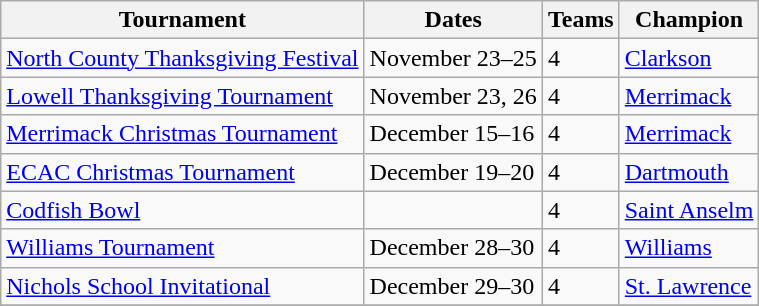<table class="wikitable">
<tr>
<th>Tournament</th>
<th>Dates</th>
<th>Teams</th>
<th>Champion</th>
</tr>
<tr>
<td><a href='#'>North County Thanksgiving Festival</a></td>
<td>November 23–25</td>
<td>4</td>
<td><a href='#'>Clarkson</a></td>
</tr>
<tr>
<td><a href='#'>Lowell Thanksgiving Tournament</a></td>
<td>November 23, 26</td>
<td>4</td>
<td><a href='#'>Merrimack</a></td>
</tr>
<tr>
<td><a href='#'>Merrimack Christmas Tournament</a></td>
<td>December 15–16</td>
<td>4</td>
<td><a href='#'>Merrimack</a></td>
</tr>
<tr>
<td><a href='#'>ECAC Christmas Tournament</a></td>
<td>December 19–20</td>
<td>4</td>
<td><a href='#'>Dartmouth</a></td>
</tr>
<tr>
<td><a href='#'>Codfish Bowl</a></td>
<td></td>
<td>4</td>
<td><a href='#'>Saint Anselm</a></td>
</tr>
<tr>
<td><a href='#'>Williams Tournament</a></td>
<td>December 28–30</td>
<td>4</td>
<td><a href='#'>Williams</a></td>
</tr>
<tr>
<td><a href='#'>Nichols School Invitational</a></td>
<td>December 29–30</td>
<td>4</td>
<td><a href='#'>St. Lawrence</a></td>
</tr>
<tr>
</tr>
</table>
